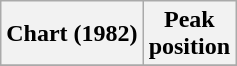<table class="wikitable sortable">
<tr>
<th align="left">Chart (1982)</th>
<th align="center">Peak<br>position</th>
</tr>
<tr>
</tr>
</table>
